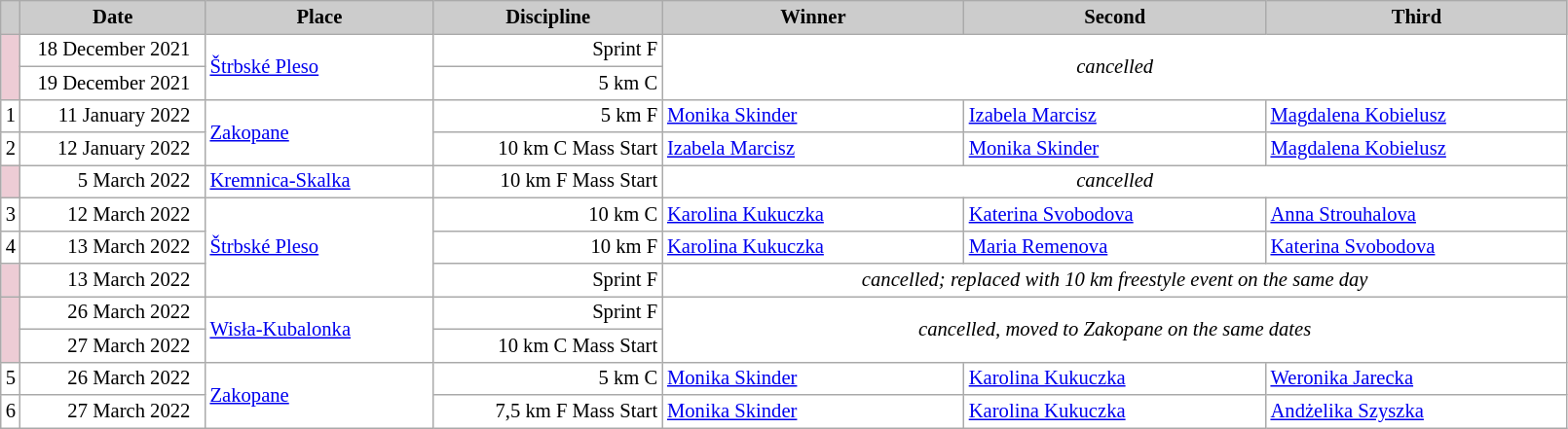<table class="wikitable plainrowheaders" style="background:#fff; font-size:86%; line-height:16px; border:grey solid 1px; border-collapse:collapse;">
<tr style="background:#ccc; text-align:center;">
<th scope="col" style="background:#ccc; width=30 px;"></th>
<th scope="col" style="background:#ccc; width:120px;">Date</th>
<th scope="col" style="background:#ccc; width:150px;">Place</th>
<th scope="col" style="background:#ccc; width:150px;">Discipline</th>
<th scope="col" style="background:#ccc; width:200px;">Winner</th>
<th scope="col" style="background:#ccc; width:200px;">Second</th>
<th scope="col" style="background:#ccc; width:200px;">Third</th>
</tr>
<tr>
<td rowspan=2 bgcolor="EDCCD5"></td>
<td align=right>18 December 2021  </td>
<td rowspan=2> <a href='#'>Štrbské Pleso</a></td>
<td align=right>Sprint F</td>
<td rowspan=2 colspan=3 align=center><em>cancelled</em></td>
</tr>
<tr>
<td align=right>19 December 2021  </td>
<td align=right>5 km C</td>
</tr>
<tr>
<td align=center>1</td>
<td align=right>11 January 2022  </td>
<td rowspan=2> <a href='#'>Zakopane</a></td>
<td align=right>5 km F</td>
<td> <a href='#'>Monika Skinder</a></td>
<td> <a href='#'>Izabela Marcisz</a></td>
<td> <a href='#'>Magdalena Kobielusz</a></td>
</tr>
<tr>
<td align=center>2</td>
<td align=right>12 January 2022  </td>
<td align=right>10 km C Mass Start</td>
<td> <a href='#'>Izabela Marcisz</a></td>
<td> <a href='#'>Monika Skinder</a></td>
<td> <a href='#'>Magdalena Kobielusz</a></td>
</tr>
<tr>
<td bgcolor="EDCCD5"></td>
<td align=right>5 March 2022  </td>
<td> <a href='#'>Kremnica-Skalka</a></td>
<td align=right>10 km F Mass Start</td>
<td colspan=3 align=center><em>cancelled</em></td>
</tr>
<tr>
<td align=center>3</td>
<td align=right>12 March 2022  </td>
<td rowspan=3> <a href='#'>Štrbské Pleso</a></td>
<td align=right>10 km C</td>
<td> <a href='#'>Karolina Kukuczka</a></td>
<td> <a href='#'>Katerina Svobodova</a></td>
<td> <a href='#'>Anna Strouhalova</a></td>
</tr>
<tr>
<td align=center>4</td>
<td align=right>13 March 2022  </td>
<td align=right>10 km F</td>
<td> <a href='#'>Karolina Kukuczka</a></td>
<td> <a href='#'>Maria Remenova</a></td>
<td> <a href='#'>Katerina Svobodova</a></td>
</tr>
<tr>
<td bgcolor="EDCCD5"></td>
<td align=right>13 March 2022  </td>
<td align=right>Sprint F</td>
<td colspan=3 align=center><em>cancelled; replaced with 10 km freestyle event on the same day</em></td>
</tr>
<tr>
<td rowspan=2 bgcolor="EDCCD5"></td>
<td align=right>26 March 2022  </td>
<td rowspan=2> <a href='#'>Wisła-Kubalonka</a></td>
<td align=right>Sprint F</td>
<td rowspan=2 colspan=3 align=center><em>cancelled, moved to Zakopane on the same dates</em></td>
</tr>
<tr>
<td align=right>27 March 2022  </td>
<td align=right>10 km C Mass Start</td>
</tr>
<tr>
<td align=center>5</td>
<td align=right>26 March 2022  </td>
<td rowspan=2> <a href='#'>Zakopane</a></td>
<td align=right>5 km C</td>
<td> <a href='#'>Monika Skinder</a></td>
<td> <a href='#'>Karolina Kukuczka</a></td>
<td> <a href='#'>Weronika Jarecka</a></td>
</tr>
<tr>
<td align=center>6</td>
<td align=right>27 March 2022  </td>
<td align=right>7,5 km F Mass Start</td>
<td> <a href='#'>Monika Skinder</a></td>
<td> <a href='#'>Karolina Kukuczka</a></td>
<td> <a href='#'>Andżelika Szyszka</a></td>
</tr>
</table>
